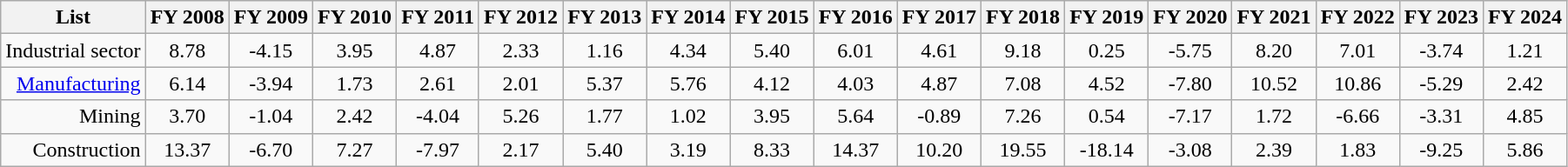<table class="wikitable">
<tr>
<th>List</th>
<th>FY 2008</th>
<th>FY 2009</th>
<th>FY 2010</th>
<th>FY 2011</th>
<th>FY 2012</th>
<th>FY 2013</th>
<th>FY 2014</th>
<th>FY 2015</th>
<th>FY 2016</th>
<th>FY 2017</th>
<th>FY 2018</th>
<th>FY 2019</th>
<th>FY 2020</th>
<th>FY 2021</th>
<th>FY 2022</th>
<th>FY 2023</th>
<th>FY 2024</th>
</tr>
<tr>
<td style="text-align:left">Industrial sector</td>
<td style="text-align:center"> 8.78</td>
<td style="text-align:center"> -4.15</td>
<td style="text-align:center"> 3.95</td>
<td style="text-align:center"> 4.87</td>
<td style="text-align:center"> 2.33</td>
<td style="text-align:center"> 1.16</td>
<td style="text-align:center"> 4.34</td>
<td style="text-align:center"> 5.40</td>
<td style="text-align:center"> 6.01</td>
<td style="text-align:center"> 4.61</td>
<td style="text-align:center"> 9.18</td>
<td style="text-align:center"> 0.25</td>
<td style="text-align:center"> -5.75</td>
<td style="text-align:center"> 8.20</td>
<td style="text-align:center"> 7.01</td>
<td style="text-align:center">-3.74</td>
<td style="text-align:center">1.21</td>
</tr>
<tr>
<td style="text-align:right"><a href='#'>Manufacturing</a></td>
<td style="text-align:center"> 6.14</td>
<td style="text-align:center"> -3.94</td>
<td style="text-align:center"> 1.73</td>
<td style="text-align:center"> 2.61</td>
<td style="text-align:center"> 2.01</td>
<td style="text-align:center"> 5.37</td>
<td style="text-align:center"> 5.76</td>
<td style="text-align:center"> 4.12</td>
<td style="text-align:center"> 4.03</td>
<td style="text-align:center"> 4.87</td>
<td style="text-align:center"> 7.08</td>
<td style="text-align:center"> 4.52</td>
<td style="text-align:center"> -7.80</td>
<td style="text-align:center"> 10.52</td>
<td style="text-align:center"> 10.86</td>
<td style="text-align:center">-5.29</td>
<td style="text-align:center">2.42</td>
</tr>
<tr>
<td style="text-align:right">Mining</td>
<td style="text-align:center"> 3.70</td>
<td style="text-align:center"> -1.04</td>
<td style="text-align:center"> 2.42</td>
<td style="text-align:center"> -4.04</td>
<td style="text-align:center"> 5.26</td>
<td style="text-align:center"> 1.77</td>
<td style="text-align:center"> 1.02</td>
<td style="text-align:center"> 3.95</td>
<td style="text-align:center"> 5.64</td>
<td style="text-align:center"> -0.89</td>
<td style="text-align:center"> 7.26</td>
<td style="text-align:center"> 0.54</td>
<td style="text-align:center"> -7.17</td>
<td style="text-align:center"> 1.72</td>
<td style="text-align:center"> -6.66</td>
<td style="text-align:center">-3.31</td>
<td style="text-align:center">4.85</td>
</tr>
<tr>
<td style="text-align:right">Construction</td>
<td style="text-align:center">13.37</td>
<td style="text-align:center">-6.70</td>
<td style="text-align:center">7.27</td>
<td style="text-align:center">-7.97</td>
<td style="text-align:center">2.17</td>
<td style="text-align:center">5.40</td>
<td style="text-align:center">3.19</td>
<td style="text-align:center">8.33</td>
<td style="text-align:center">14.37</td>
<td style="text-align:center">10.20</td>
<td style="text-align:center">19.55</td>
<td style="text-align:center">-18.14</td>
<td style="text-align:center">-3.08</td>
<td style="text-align:center"> 2.39</td>
<td style="text-align:center"> 1.83</td>
<td style="text-align:center">-9.25</td>
<td style="text-align:center">5.86</td>
</tr>
</table>
